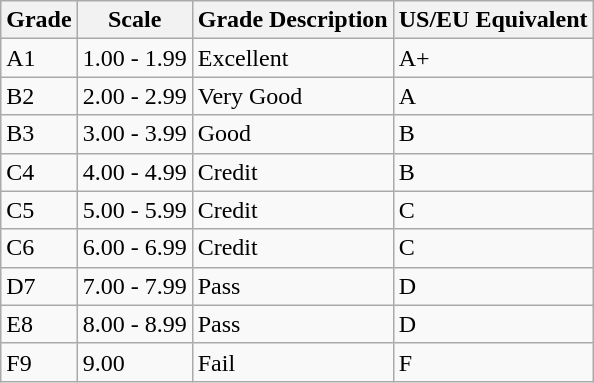<table class="wikitable">
<tr>
<th>Grade</th>
<th>Scale</th>
<th>Grade Description</th>
<th>US/EU Equivalent</th>
</tr>
<tr>
<td>A1</td>
<td>1.00 - 1.99</td>
<td>Excellent</td>
<td>A+</td>
</tr>
<tr>
<td>B2</td>
<td>2.00 - 2.99</td>
<td>Very Good</td>
<td>A</td>
</tr>
<tr>
<td>B3</td>
<td>3.00 - 3.99</td>
<td>Good</td>
<td>B</td>
</tr>
<tr>
<td>C4</td>
<td>4.00 - 4.99</td>
<td>Credit</td>
<td>B</td>
</tr>
<tr>
<td>C5</td>
<td>5.00 - 5.99</td>
<td>Credit</td>
<td>C</td>
</tr>
<tr>
<td>C6</td>
<td>6.00 - 6.99</td>
<td>Credit</td>
<td>C</td>
</tr>
<tr>
<td>D7</td>
<td>7.00 - 7.99</td>
<td>Pass</td>
<td>D</td>
</tr>
<tr>
<td>E8</td>
<td>8.00 - 8.99</td>
<td>Pass</td>
<td>D</td>
</tr>
<tr>
<td>F9</td>
<td>9.00</td>
<td>Fail</td>
<td>F</td>
</tr>
</table>
